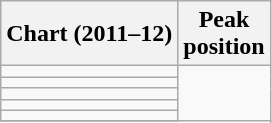<table class="wikitable sortable">
<tr>
<th>Chart (2011–12)</th>
<th>Peak<br>position</th>
</tr>
<tr>
<td></td>
</tr>
<tr>
<td></td>
</tr>
<tr>
<td></td>
</tr>
<tr>
<td></td>
</tr>
<tr>
<td></td>
</tr>
<tr>
</tr>
</table>
